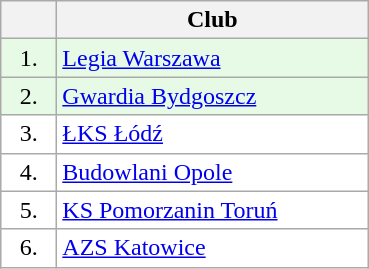<table class="wikitable">
<tr>
<th width="30"></th>
<th width="200">Club</th>
</tr>
<tr bgcolor="#e6fae6" align="center">
<td>1.</td>
<td align="left"><a href='#'>Legia Warszawa</a></td>
</tr>
<tr bgcolor="#e6fae6" align="center">
<td>2.</td>
<td align="left"><a href='#'>Gwardia Bydgoszcz</a></td>
</tr>
<tr bgcolor="#FFFFFF" align="center">
<td>3.</td>
<td align="left"><a href='#'>ŁKS Łódź</a></td>
</tr>
<tr bgcolor="#FFFFFF" align="center">
<td>4.</td>
<td align="left"><a href='#'>Budowlani Opole</a></td>
</tr>
<tr bgcolor="#FFFFFF" align="center">
<td>5.</td>
<td align="left"><a href='#'>KS Pomorzanin Toruń</a></td>
</tr>
<tr bgcolor="#FFFFFF" align="center">
<td>6.</td>
<td align="left"><a href='#'>AZS Katowice</a></td>
</tr>
</table>
